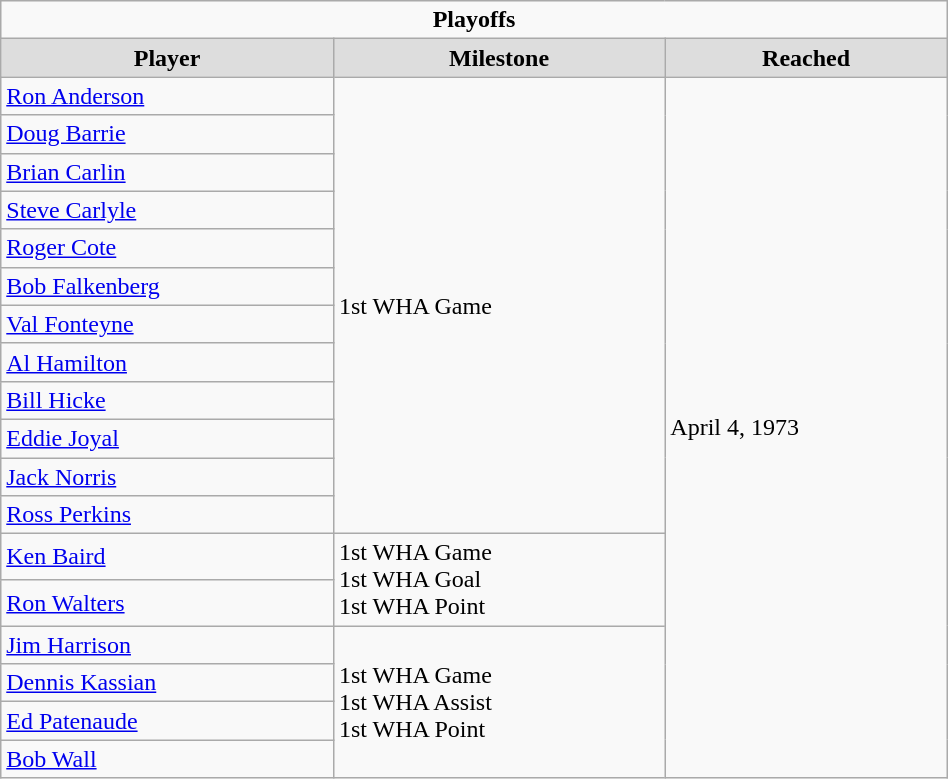<table class="wikitable" width="50%">
<tr>
<td colspan="10" align="center"><strong>Playoffs</strong></td>
</tr>
<tr align="center"  bgcolor="#dddddd">
<td><strong>Player</strong></td>
<td><strong>Milestone</strong></td>
<td><strong>Reached</strong></td>
</tr>
<tr>
<td><a href='#'>Ron Anderson</a></td>
<td rowspan="12">1st WHA Game</td>
<td rowspan="18">April 4, 1973</td>
</tr>
<tr>
<td><a href='#'>Doug Barrie</a></td>
</tr>
<tr>
<td><a href='#'>Brian Carlin</a></td>
</tr>
<tr>
<td><a href='#'>Steve Carlyle</a></td>
</tr>
<tr>
<td><a href='#'>Roger Cote</a></td>
</tr>
<tr>
<td><a href='#'>Bob Falkenberg</a></td>
</tr>
<tr>
<td><a href='#'>Val Fonteyne</a></td>
</tr>
<tr>
<td><a href='#'>Al Hamilton</a></td>
</tr>
<tr>
<td><a href='#'>Bill Hicke</a></td>
</tr>
<tr>
<td><a href='#'>Eddie Joyal</a></td>
</tr>
<tr>
<td><a href='#'>Jack Norris</a></td>
</tr>
<tr>
<td><a href='#'>Ross Perkins</a></td>
</tr>
<tr>
<td><a href='#'>Ken Baird</a></td>
<td rowspan="2">1st WHA Game<br>1st WHA Goal<br>1st WHA Point</td>
</tr>
<tr>
<td><a href='#'>Ron Walters</a></td>
</tr>
<tr>
<td><a href='#'>Jim Harrison</a></td>
<td rowspan="4">1st WHA Game<br>1st WHA Assist<br>1st WHA Point</td>
</tr>
<tr>
<td><a href='#'>Dennis Kassian</a></td>
</tr>
<tr>
<td><a href='#'>Ed Patenaude</a></td>
</tr>
<tr>
<td><a href='#'>Bob Wall</a></td>
</tr>
</table>
